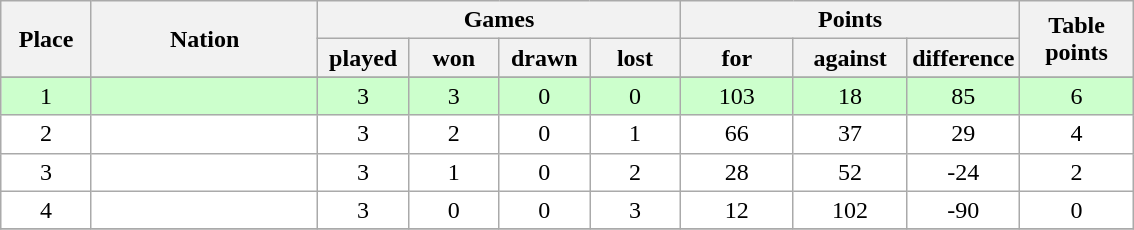<table class="wikitable">
<tr>
<th rowspan=2 width="8%">Place</th>
<th rowspan=2 width="20%">Nation</th>
<th colspan=4 width="32%">Games</th>
<th colspan=3 width="30%">Points</th>
<th rowspan=2 width="10%">Table<br>points</th>
</tr>
<tr>
<th width="8%">played</th>
<th width="8%">won</th>
<th width="8%">drawn</th>
<th width="8%">lost</th>
<th width="10%">for</th>
<th width="10%">against</th>
<th width="10%">difference</th>
</tr>
<tr>
</tr>
<tr bgcolor=#ccffcc align=center>
<td>1</td>
<td align=left><strong></strong></td>
<td>3</td>
<td>3</td>
<td>0</td>
<td>0</td>
<td>103</td>
<td>18</td>
<td>85</td>
<td>6</td>
</tr>
<tr bgcolor=#ffffff align=center>
<td>2</td>
<td align=left></td>
<td>3</td>
<td>2</td>
<td>0</td>
<td>1</td>
<td>66</td>
<td>37</td>
<td>29</td>
<td>4</td>
</tr>
<tr bgcolor=#ffffff align=center>
<td>3</td>
<td align=left></td>
<td>3</td>
<td>1</td>
<td>0</td>
<td>2</td>
<td>28</td>
<td>52</td>
<td>-24</td>
<td>2</td>
</tr>
<tr bgcolor=#ffffff align=center>
<td>4</td>
<td align=left></td>
<td>3</td>
<td>0</td>
<td>0</td>
<td>3</td>
<td>12</td>
<td>102</td>
<td>-90</td>
<td>0</td>
</tr>
<tr bgcolor=#ffcccc align=center>
</tr>
</table>
